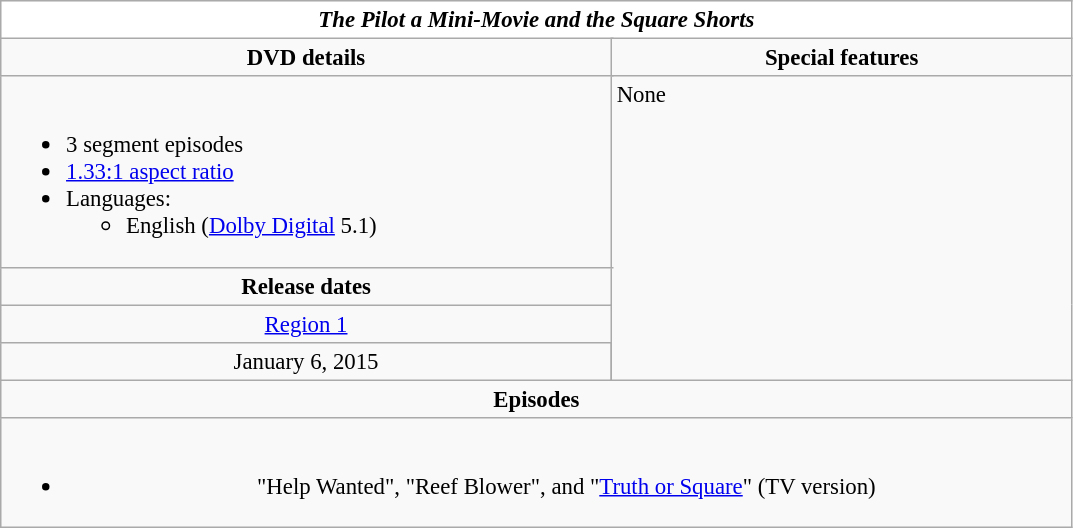<table class="wikitable" style="font-size: 95%;">
<tr style="background:#FFF; color:#000;">
<td colspan="4" align="center"><strong><em>The Pilot a Mini-Movie and the Square Shorts</em></strong></td>
</tr>
<tr valign="top">
<td style="text-align:center; width:400px;" colspan="3"><strong>DVD details</strong></td>
<td style="width:300px; text-align:center;"><strong>Special features</strong></td>
</tr>
<tr valign="top">
<td colspan="3" style="text-align:left; width:400px;"><br><ul><li>3 segment episodes</li><li><a href='#'>1.33:1 aspect ratio</a></li><li>Languages:<ul><li>English (<a href='#'>Dolby Digital</a> 5.1)</li></ul></li></ul></td>
<td rowspan="4" style="text-align:left; width:300px;">None</td>
</tr>
<tr>
<td colspan="3" style="text-align:center;"><strong>Release dates</strong></td>
</tr>
<tr>
<td colspan="3" style="text-align:center;"><a href='#'>Region 1</a></td>
</tr>
<tr style="text-align:center;">
<td>January 6, 2015</td>
</tr>
<tr>
<td style="text-align:center; width:400px;" colspan="4"><strong>Episodes</strong></td>
</tr>
<tr>
<td style="text-align:center; width:400px;" colspan="4"><br><ul><li>"Help Wanted", "Reef Blower", and "<a href='#'>Truth or Square</a>" (TV version)</li></ul></td>
</tr>
</table>
